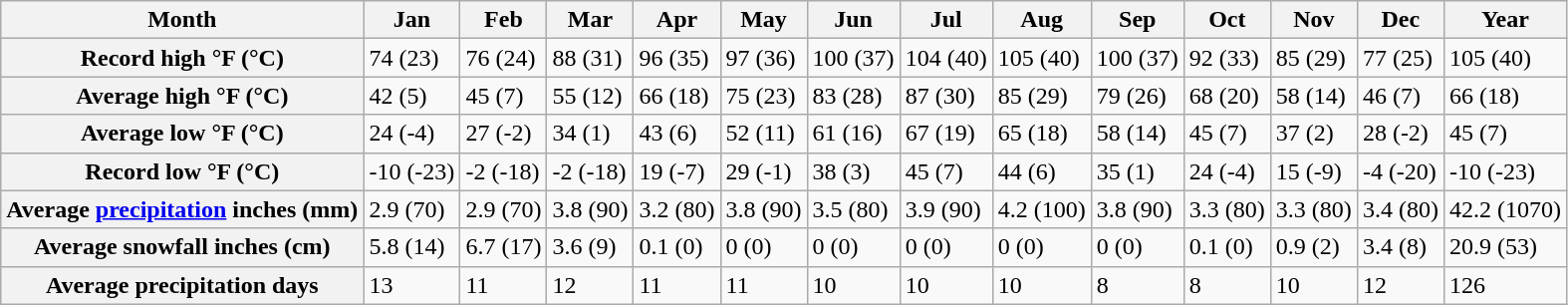<table class="wikitable">
<tr>
<th>Month</th>
<th>Jan</th>
<th>Feb</th>
<th>Mar</th>
<th>Apr</th>
<th>May</th>
<th>Jun</th>
<th>Jul</th>
<th>Aug</th>
<th>Sep</th>
<th>Oct</th>
<th>Nov</th>
<th>Dec</th>
<th>Year</th>
</tr>
<tr>
<th>Record high °F (°C)</th>
<td>74 (23)</td>
<td>76 (24)</td>
<td>88 (31)</td>
<td>96 (35)</td>
<td>97 (36)</td>
<td>100 (37)</td>
<td>104 (40)</td>
<td>105 (40)</td>
<td>100 (37)</td>
<td>92 (33)</td>
<td>85 (29)</td>
<td>77 (25)</td>
<td>105 (40)</td>
</tr>
<tr>
<th>Average high °F (°C)</th>
<td>42 (5)</td>
<td>45 (7)</td>
<td>55 (12)</td>
<td>66 (18)</td>
<td>75 (23)</td>
<td>83 (28)</td>
<td>87 (30)</td>
<td>85 (29)</td>
<td>79 (26)</td>
<td>68 (20)</td>
<td>58 (14)</td>
<td>46 (7)</td>
<td>66 (18)</td>
</tr>
<tr>
<th>Average low °F (°C)</th>
<td>24 (-4)</td>
<td>27 (-2)</td>
<td>34 (1)</td>
<td>43 (6)</td>
<td>52 (11)</td>
<td>61 (16)</td>
<td>67 (19)</td>
<td>65 (18)</td>
<td>58 (14)</td>
<td>45 (7)</td>
<td>37 (2)</td>
<td>28 (-2)</td>
<td>45 (7)</td>
</tr>
<tr>
<th>Record low °F (°C)</th>
<td>-10 (-23)</td>
<td>-2 (-18)</td>
<td>-2 (-18)</td>
<td>19 (-7)</td>
<td>29 (-1)</td>
<td>38 (3)</td>
<td>45 (7)</td>
<td>44 (6)</td>
<td>35 (1)</td>
<td>24 (-4)</td>
<td>15 (-9)</td>
<td>-4 (-20)</td>
<td>-10 (-23)</td>
</tr>
<tr>
<th>Average <a href='#'>precipitation</a> inches (mm)</th>
<td>2.9 (70)</td>
<td>2.9 (70)</td>
<td>3.8 (90)</td>
<td>3.2 (80)</td>
<td>3.8 (90)</td>
<td>3.5 (80)</td>
<td>3.9 (90)</td>
<td>4.2 (100)</td>
<td>3.8 (90)</td>
<td>3.3 (80)</td>
<td>3.3 (80)</td>
<td>3.4 (80)</td>
<td>42.2 (1070)</td>
</tr>
<tr>
<th>Average snowfall inches (cm)</th>
<td>5.8 (14)</td>
<td>6.7 (17)</td>
<td>3.6 (9)</td>
<td>0.1 (0)</td>
<td>0 (0)</td>
<td>0 (0)</td>
<td>0 (0)</td>
<td>0 (0)</td>
<td>0 (0)</td>
<td>0.1 (0)</td>
<td>0.9 (2)</td>
<td>3.4 (8)</td>
<td>20.9 (53)</td>
</tr>
<tr>
<th>Average precipitation days</th>
<td>13</td>
<td>11</td>
<td>12</td>
<td>11</td>
<td>11</td>
<td>10</td>
<td>10</td>
<td>10</td>
<td>8</td>
<td>8</td>
<td>10</td>
<td>12</td>
<td>126</td>
</tr>
</table>
